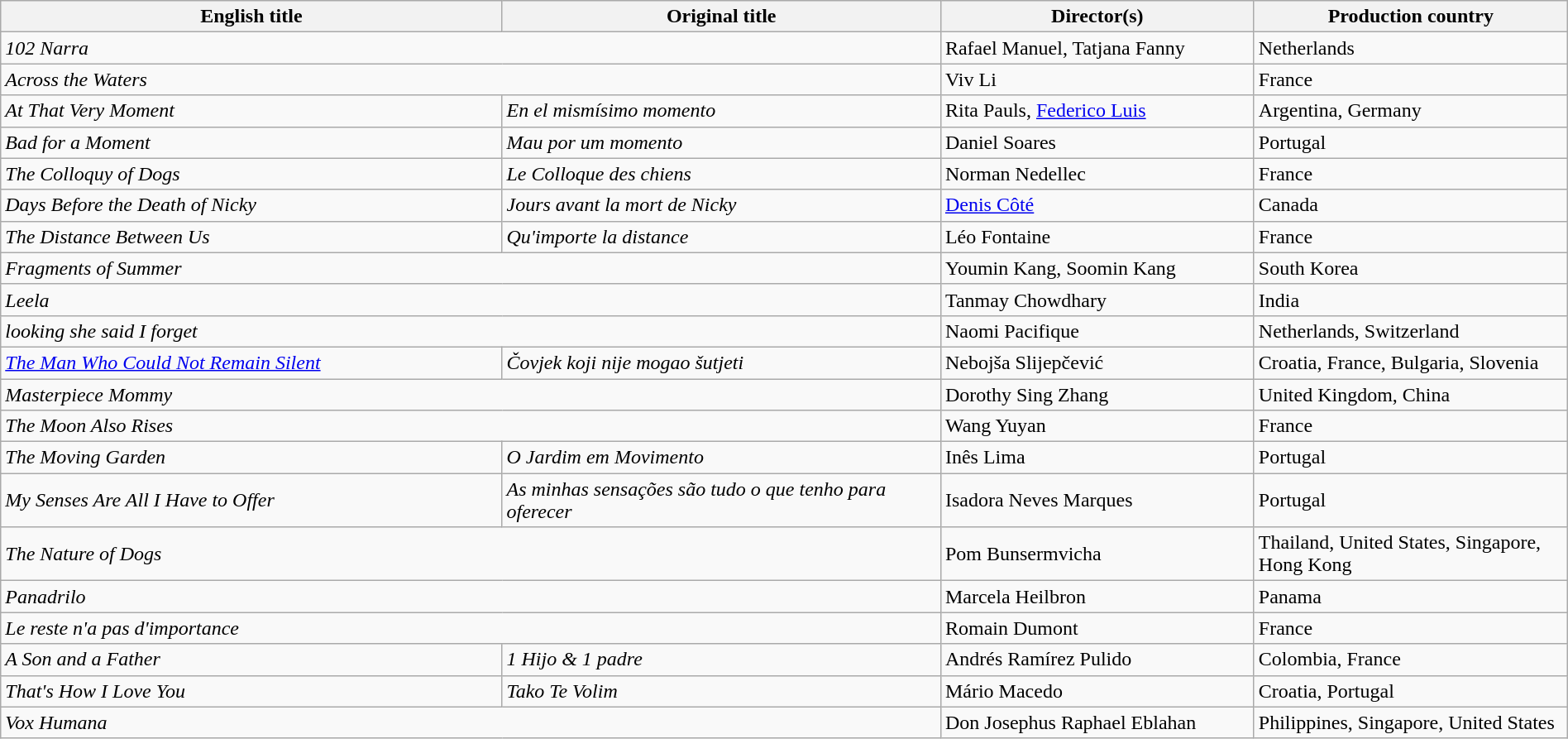<table class="wikitable" width=100%>
<tr>
<th scope="col" width="32%">English title</th>
<th scope="col" width="28%">Original title</th>
<th scope="col" width="20%">Director(s)</th>
<th scope="col" width="20%">Production country</th>
</tr>
<tr>
<td colspan=2><em>102 Narra</em></td>
<td>Rafael Manuel, Tatjana Fanny</td>
<td>Netherlands</td>
</tr>
<tr>
<td colspan=2><em>Across the Waters</em></td>
<td>Viv Li</td>
<td>France</td>
</tr>
<tr>
<td><em>At That Very Moment</em></td>
<td><em>En el mismísimo momento</em></td>
<td>Rita Pauls, <a href='#'>Federico Luis</a></td>
<td>Argentina, Germany</td>
</tr>
<tr>
<td><em>Bad for a Moment</em></td>
<td><em>Mau por um momento</em></td>
<td>Daniel Soares</td>
<td>Portugal</td>
</tr>
<tr>
<td><em>The Colloquy of Dogs</em></td>
<td><em>Le Colloque des chiens</em></td>
<td>Norman Nedellec</td>
<td>France</td>
</tr>
<tr>
<td><em>Days Before the Death of Nicky</em></td>
<td><em>Jours avant la mort de Nicky</em></td>
<td><a href='#'>Denis Côté</a></td>
<td>Canada</td>
</tr>
<tr>
<td><em>The Distance Between Us</em></td>
<td><em>Qu'importe la distance</em></td>
<td>Léo Fontaine</td>
<td>France</td>
</tr>
<tr>
<td colspan=2><em>Fragments of Summer</em></td>
<td>Youmin Kang, Soomin Kang</td>
<td>South Korea</td>
</tr>
<tr>
<td colspan=2><em>Leela</em></td>
<td>Tanmay Chowdhary</td>
<td>India</td>
</tr>
<tr>
<td colspan=2><em>looking she said I forget</em></td>
<td>Naomi Pacifique</td>
<td>Netherlands, Switzerland</td>
</tr>
<tr>
<td><em><a href='#'>The Man Who Could Not Remain Silent</a></em></td>
<td><em>Čovjek koji nije mogao šutjeti</em></td>
<td>Nebojša Slijepčević</td>
<td>Croatia, France, Bulgaria, Slovenia</td>
</tr>
<tr>
<td colspan=2><em>Masterpiece Mommy</em></td>
<td>Dorothy Sing Zhang</td>
<td>United Kingdom, China</td>
</tr>
<tr>
<td colspan=2><em>The Moon Also Rises</em></td>
<td>Wang Yuyan</td>
<td>France</td>
</tr>
<tr>
<td><em>The Moving Garden</em></td>
<td><em>O Jardim em Movimento</em></td>
<td>Inês Lima</td>
<td>Portugal</td>
</tr>
<tr>
<td><em>My Senses Are All I Have to Offer</em></td>
<td><em>As minhas sensações são tudo o que tenho para oferecer</em></td>
<td>Isadora Neves Marques</td>
<td>Portugal</td>
</tr>
<tr>
<td colspan=2><em>The Nature of Dogs</em></td>
<td>Pom Bunsermvicha</td>
<td>Thailand, United States, Singapore, Hong Kong</td>
</tr>
<tr>
<td colspan=2><em>Panadrilo</em></td>
<td>Marcela Heilbron</td>
<td>Panama</td>
</tr>
<tr>
<td colspan=2><em>Le reste n'a pas d'importance</em></td>
<td>Romain Dumont</td>
<td>France</td>
</tr>
<tr>
<td><em>A Son and a Father</em></td>
<td><em>1 Hijo & 1 padre</em></td>
<td>Andrés Ramírez Pulido</td>
<td>Colombia, France</td>
</tr>
<tr>
<td><em>That's How I Love You</em></td>
<td><em>Tako Te Volim</em></td>
<td>Mário Macedo</td>
<td>Croatia, Portugal</td>
</tr>
<tr>
<td colspan=2><em>Vox Humana</em></td>
<td>Don Josephus Raphael Eblahan</td>
<td>Philippines, Singapore, United States</td>
</tr>
</table>
